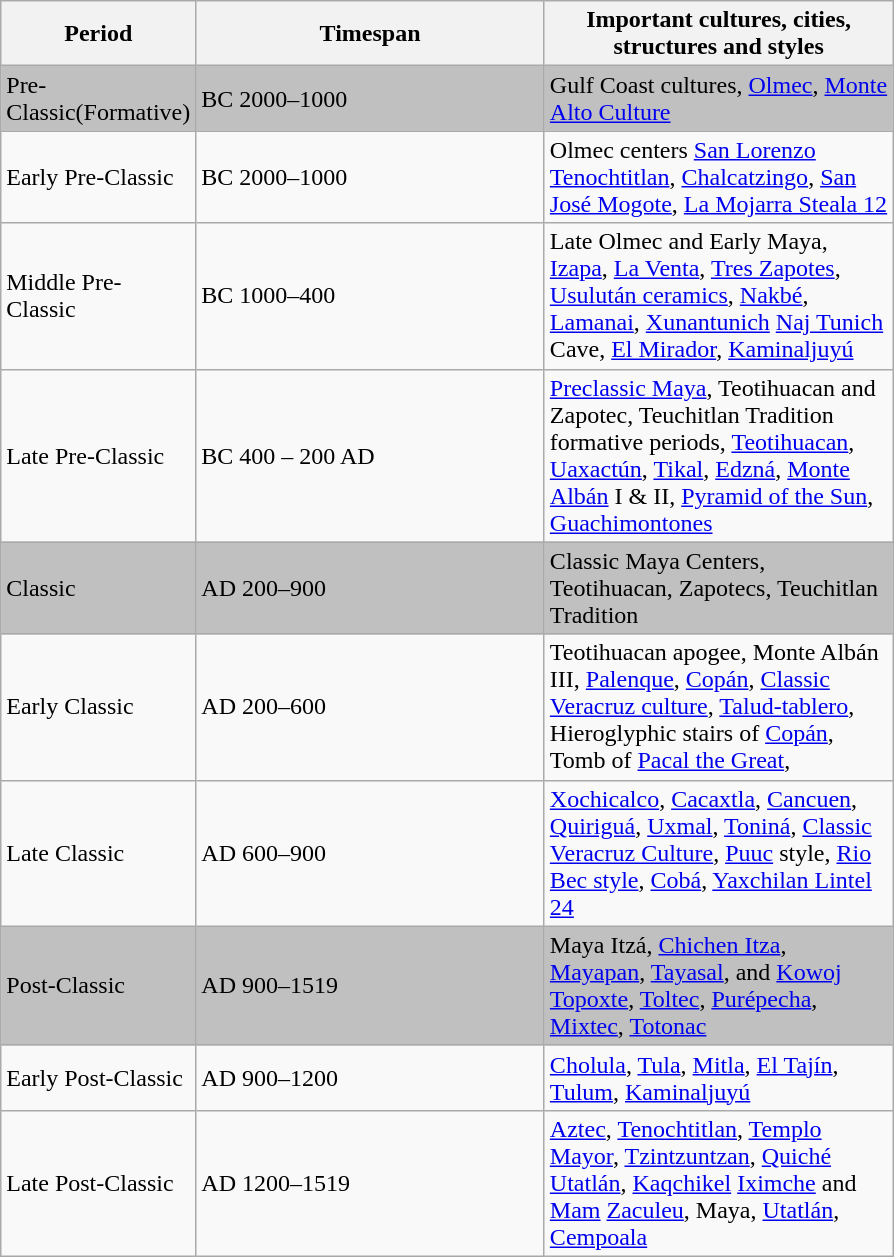<table class="wikitable">
<tr>
<th width="50">Period</th>
<th width="225">Timespan</th>
<th width="225">Important cultures, cities, structures and styles</th>
</tr>
<tr style="background:silver">
<td>Pre-Classic(Formative)</td>
<td>BC 2000–1000</td>
<td>Gulf Coast cultures, <a href='#'>Olmec</a>, <a href='#'>Monte Alto Culture</a></td>
</tr>
<tr>
<td>Early Pre-Classic</td>
<td>BC 2000–1000</td>
<td>Olmec centers <a href='#'>San Lorenzo Tenochtitlan</a>, <a href='#'>Chalcatzingo</a>, <a href='#'>San José Mogote</a>, <a href='#'>La Mojarra Steala 12</a></td>
</tr>
<tr>
<td>Middle Pre-Classic</td>
<td>BC 1000–400</td>
<td>Late Olmec and Early Maya, <a href='#'>Izapa</a>, <a href='#'>La Venta</a>, <a href='#'>Tres Zapotes</a>, <a href='#'>Usulután ceramics</a>, <a href='#'>Nakbé</a>, <a href='#'>Lamanai</a>, <a href='#'>Xunantunich</a> <a href='#'>Naj Tunich</a> Cave, <a href='#'>El Mirador</a>, <a href='#'>Kaminaljuyú</a></td>
</tr>
<tr>
<td>Late Pre-Classic</td>
<td>BC 400 – 200 AD</td>
<td><a href='#'>Preclassic Maya</a>, Teotihuacan and Zapotec, Teuchitlan Tradition formative periods, <a href='#'>Teotihuacan</a>, <a href='#'>Uaxactún</a>, <a href='#'>Tikal</a>, <a href='#'>Edzná</a>, <a href='#'>Monte Albán</a> I & II, <a href='#'>Pyramid of the Sun</a>, <a href='#'>Guachimontones</a></td>
</tr>
<tr style="background:silver">
<td>Classic</td>
<td>AD 200–900</td>
<td>Classic Maya Centers, Teotihuacan, Zapotecs, Teuchitlan Tradition</td>
</tr>
<tr>
<td>Early Classic</td>
<td>AD 200–600</td>
<td>Teotihuacan apogee, Monte Albán III, <a href='#'>Palenque</a>, <a href='#'>Copán</a>,  <a href='#'>Classic Veracruz culture</a>, <a href='#'>Talud-tablero</a>, Hieroglyphic stairs of <a href='#'>Copán</a>, Tomb of <a href='#'>Pacal the Great</a>,</td>
</tr>
<tr>
<td>Late Classic</td>
<td>AD 600–900</td>
<td><a href='#'>Xochicalco</a>, <a href='#'>Cacaxtla</a>, <a href='#'>Cancuen</a>, <a href='#'>Quiriguá</a>, <a href='#'>Uxmal</a>, <a href='#'>Toniná</a>, <a href='#'>Classic Veracruz Culture</a>, <a href='#'>Puuc</a> style, <a href='#'>Rio Bec style</a>, <a href='#'>Cobá</a>, <a href='#'>Yaxchilan Lintel 24</a></td>
</tr>
<tr style="background:silver">
<td>Post-Classic</td>
<td>AD 900–1519</td>
<td>Maya Itzá, <a href='#'>Chichen Itza</a>, <a href='#'>Mayapan</a>, <a href='#'>Tayasal</a>, and <a href='#'>Kowoj</a> <a href='#'>Topoxte</a>, <a href='#'>Toltec</a>, <a href='#'>Purépecha</a>, <a href='#'>Mixtec</a>, <a href='#'>Totonac</a></td>
</tr>
<tr>
<td>Early Post-Classic</td>
<td>AD 900–1200</td>
<td><a href='#'>Cholula</a>, <a href='#'>Tula</a>, <a href='#'>Mitla</a>, <a href='#'>El Tajín</a>, <a href='#'>Tulum</a>, <a href='#'>Kaminaljuyú</a></td>
</tr>
<tr>
<td>Late Post-Classic</td>
<td>AD 1200–1519</td>
<td><a href='#'>Aztec</a>, <a href='#'>Tenochtitlan</a>, <a href='#'>Templo Mayor</a>, <a href='#'>Tzintzuntzan</a>, <a href='#'>Quiché</a> <a href='#'>Utatlán</a>, <a href='#'>Kaqchikel</a> <a href='#'>Iximche</a> and <a href='#'>Mam</a> <a href='#'>Zaculeu</a>, Maya, <a href='#'>Utatlán</a>, <a href='#'>Cempoala</a></td>
</tr>
</table>
